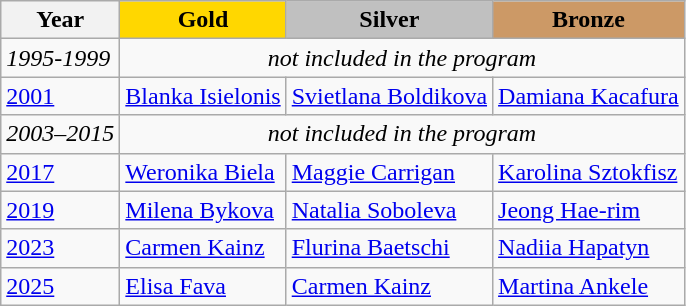<table class="wikitable">
<tr>
<th>Year</th>
<td align=center bgcolor=gold><strong>Gold</strong></td>
<td align=center bgcolor=silver><strong>Silver</strong></td>
<td align=center bgcolor=cc9966><strong>Bronze</strong></td>
</tr>
<tr>
<td><em>1995-1999</em></td>
<td colspan=3 align=center><em>not included in the program</em></td>
</tr>
<tr>
<td><a href='#'>2001</a></td>
<td> <a href='#'>Blanka Isielonis</a></td>
<td> <a href='#'>Svietlana Boldikova</a></td>
<td> <a href='#'>Damiana Kacafura</a></td>
</tr>
<tr>
<td><em>2003–2015</em></td>
<td colspan=3 align=center><em>not included in the program</em></td>
</tr>
<tr>
<td><a href='#'>2017</a></td>
<td> <a href='#'>Weronika Biela</a></td>
<td> <a href='#'>Maggie Carrigan</a></td>
<td> <a href='#'>Karolina Sztokfisz</a></td>
</tr>
<tr>
<td><a href='#'>2019</a></td>
<td> <a href='#'>Milena Bykova</a></td>
<td> <a href='#'>Natalia Soboleva</a></td>
<td> <a href='#'>Jeong Hae-rim</a></td>
</tr>
<tr>
<td><a href='#'>2023</a></td>
<td> <a href='#'>Carmen Kainz</a></td>
<td> <a href='#'>Flurina Baetschi</a></td>
<td> <a href='#'>Nadiia Hapatyn</a></td>
</tr>
<tr>
<td><a href='#'>2025</a></td>
<td> <a href='#'>Elisa Fava</a></td>
<td> <a href='#'>Carmen Kainz</a></td>
<td> <a href='#'>Martina Ankele</a></td>
</tr>
</table>
